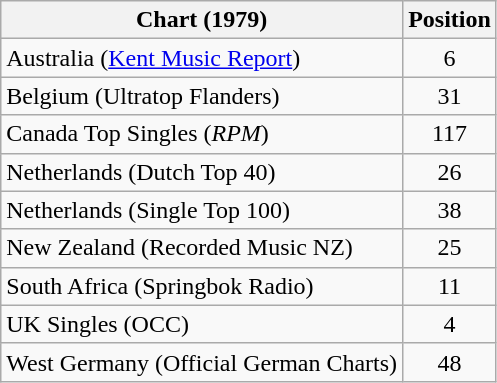<table class="wikitable sortable">
<tr>
<th align="left">Chart (1979)</th>
<th style="text-align:center;">Position</th>
</tr>
<tr>
<td>Australia (<a href='#'>Kent Music Report</a>)</td>
<td align="center">6</td>
</tr>
<tr>
<td>Belgium (Ultratop Flanders)</td>
<td style="text-align:center;">31</td>
</tr>
<tr>
<td>Canada Top Singles (<em>RPM</em>)</td>
<td style="text-align:center;">117</td>
</tr>
<tr>
<td>Netherlands (Dutch Top 40)</td>
<td style="text-align:center;">26</td>
</tr>
<tr>
<td>Netherlands (Single Top 100)</td>
<td style="text-align:center;">38</td>
</tr>
<tr>
<td>New Zealand (Recorded Music NZ)</td>
<td style="text-align:center;">25</td>
</tr>
<tr>
<td>South Africa (Springbok Radio)</td>
<td align="center">11</td>
</tr>
<tr>
<td>UK Singles (OCC)</td>
<td style="text-align:center;">4</td>
</tr>
<tr>
<td>West Germany (Official German Charts)</td>
<td style="text-align:center;">48</td>
</tr>
</table>
